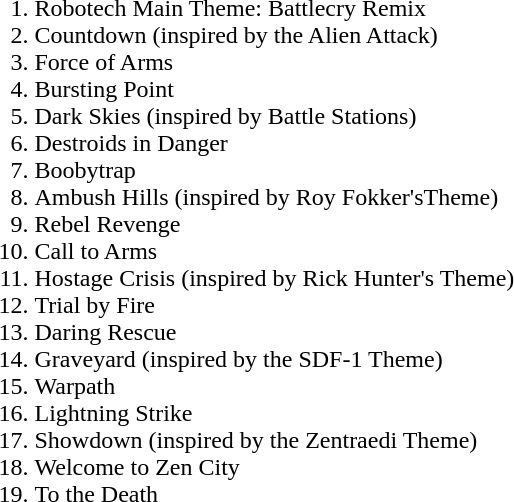<table>
<tr>
<td valign=top class="small"><br><ol><li>Robotech Main Theme: Battlecry Remix</li><li>Countdown (inspired by the Alien Attack)</li><li>Force of Arms</li><li>Bursting Point</li><li>Dark Skies (inspired by Battle Stations)</li><li>Destroids in Danger</li><li>Boobytrap</li><li>Ambush Hills (inspired by Roy Fokker'sTheme)</li><li>Rebel Revenge</li><li>Call to Arms</li><li>Hostage Crisis (inspired by Rick Hunter's Theme)</li><li>Trial by Fire</li><li>Daring Rescue</li><li>Graveyard (inspired by the SDF-1 Theme)</li><li>Warpath</li><li>Lightning Strike</li><li>Showdown (inspired by the Zentraedi Theme)</li><li>Welcome to Zen City</li><li>To the Death</li></ol></td>
</tr>
</table>
